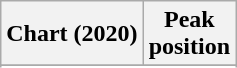<table class="wikitable sortable plainrowheaders" style="text-align:center">
<tr>
<th scope="col">Chart (2020)</th>
<th scope="col">Peak<br>position</th>
</tr>
<tr>
</tr>
<tr>
</tr>
<tr>
</tr>
</table>
